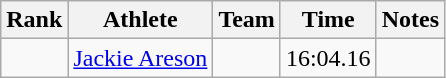<table class="wikitable sortable">
<tr>
<th>Rank</th>
<th>Athlete</th>
<th>Team</th>
<th>Time</th>
<th>Notes</th>
</tr>
<tr>
<td align=center></td>
<td><a href='#'>Jackie Areson</a></td>
<td></td>
<td>16:04.16</td>
<td></td>
</tr>
</table>
